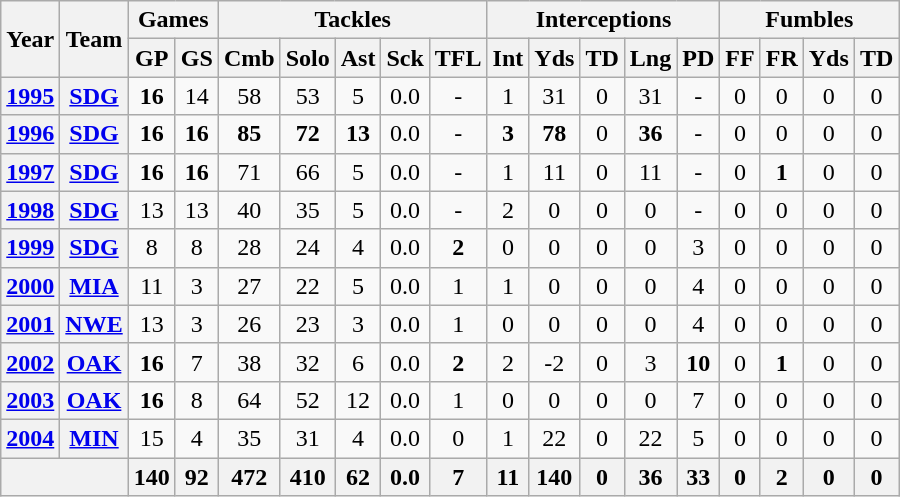<table class="wikitable" style="text-align:center">
<tr>
<th rowspan="2">Year</th>
<th rowspan="2">Team</th>
<th colspan="2">Games</th>
<th colspan="5">Tackles</th>
<th colspan="5">Interceptions</th>
<th colspan="4">Fumbles</th>
</tr>
<tr>
<th>GP</th>
<th>GS</th>
<th>Cmb</th>
<th>Solo</th>
<th>Ast</th>
<th>Sck</th>
<th>TFL</th>
<th>Int</th>
<th>Yds</th>
<th>TD</th>
<th>Lng</th>
<th>PD</th>
<th>FF</th>
<th>FR</th>
<th>Yds</th>
<th>TD</th>
</tr>
<tr>
<th><a href='#'>1995</a></th>
<th><a href='#'>SDG</a></th>
<td><strong>16</strong></td>
<td>14</td>
<td>58</td>
<td>53</td>
<td>5</td>
<td>0.0</td>
<td>-</td>
<td>1</td>
<td>31</td>
<td>0</td>
<td>31</td>
<td>-</td>
<td>0</td>
<td>0</td>
<td>0</td>
<td>0</td>
</tr>
<tr>
<th><a href='#'>1996</a></th>
<th><a href='#'>SDG</a></th>
<td><strong>16</strong></td>
<td><strong>16</strong></td>
<td><strong>85</strong></td>
<td><strong>72</strong></td>
<td><strong>13</strong></td>
<td>0.0</td>
<td>-</td>
<td><strong>3</strong></td>
<td><strong>78</strong></td>
<td>0</td>
<td><strong>36</strong></td>
<td>-</td>
<td>0</td>
<td>0</td>
<td>0</td>
<td>0</td>
</tr>
<tr>
<th><a href='#'>1997</a></th>
<th><a href='#'>SDG</a></th>
<td><strong>16</strong></td>
<td><strong>16</strong></td>
<td>71</td>
<td>66</td>
<td>5</td>
<td>0.0</td>
<td>-</td>
<td>1</td>
<td>11</td>
<td>0</td>
<td>11</td>
<td>-</td>
<td>0</td>
<td><strong>1</strong></td>
<td>0</td>
<td>0</td>
</tr>
<tr>
<th><a href='#'>1998</a></th>
<th><a href='#'>SDG</a></th>
<td>13</td>
<td>13</td>
<td>40</td>
<td>35</td>
<td>5</td>
<td>0.0</td>
<td>-</td>
<td>2</td>
<td>0</td>
<td>0</td>
<td>0</td>
<td>-</td>
<td>0</td>
<td>0</td>
<td>0</td>
<td>0</td>
</tr>
<tr>
<th><a href='#'>1999</a></th>
<th><a href='#'>SDG</a></th>
<td>8</td>
<td>8</td>
<td>28</td>
<td>24</td>
<td>4</td>
<td>0.0</td>
<td><strong>2</strong></td>
<td>0</td>
<td>0</td>
<td>0</td>
<td>0</td>
<td>3</td>
<td>0</td>
<td>0</td>
<td>0</td>
<td>0</td>
</tr>
<tr>
<th><a href='#'>2000</a></th>
<th><a href='#'>MIA</a></th>
<td>11</td>
<td>3</td>
<td>27</td>
<td>22</td>
<td>5</td>
<td>0.0</td>
<td>1</td>
<td>1</td>
<td>0</td>
<td>0</td>
<td>0</td>
<td>4</td>
<td>0</td>
<td>0</td>
<td>0</td>
<td>0</td>
</tr>
<tr>
<th><a href='#'>2001</a></th>
<th><a href='#'>NWE</a></th>
<td>13</td>
<td>3</td>
<td>26</td>
<td>23</td>
<td>3</td>
<td>0.0</td>
<td>1</td>
<td>0</td>
<td>0</td>
<td>0</td>
<td>0</td>
<td>4</td>
<td>0</td>
<td>0</td>
<td>0</td>
<td>0</td>
</tr>
<tr>
<th><a href='#'>2002</a></th>
<th><a href='#'>OAK</a></th>
<td><strong>16</strong></td>
<td>7</td>
<td>38</td>
<td>32</td>
<td>6</td>
<td>0.0</td>
<td><strong>2</strong></td>
<td>2</td>
<td>-2</td>
<td>0</td>
<td>3</td>
<td><strong>10</strong></td>
<td>0</td>
<td><strong>1</strong></td>
<td>0</td>
<td>0</td>
</tr>
<tr>
<th><a href='#'>2003</a></th>
<th><a href='#'>OAK</a></th>
<td><strong>16</strong></td>
<td>8</td>
<td>64</td>
<td>52</td>
<td>12</td>
<td>0.0</td>
<td>1</td>
<td>0</td>
<td>0</td>
<td>0</td>
<td>0</td>
<td>7</td>
<td>0</td>
<td>0</td>
<td>0</td>
<td>0</td>
</tr>
<tr>
<th><a href='#'>2004</a></th>
<th><a href='#'>MIN</a></th>
<td>15</td>
<td>4</td>
<td>35</td>
<td>31</td>
<td>4</td>
<td>0.0</td>
<td>0</td>
<td>1</td>
<td>22</td>
<td>0</td>
<td>22</td>
<td>5</td>
<td>0</td>
<td>0</td>
<td>0</td>
<td>0</td>
</tr>
<tr>
<th colspan="2"></th>
<th>140</th>
<th>92</th>
<th>472</th>
<th>410</th>
<th>62</th>
<th>0.0</th>
<th>7</th>
<th>11</th>
<th>140</th>
<th>0</th>
<th>36</th>
<th>33</th>
<th>0</th>
<th>2</th>
<th>0</th>
<th>0</th>
</tr>
</table>
